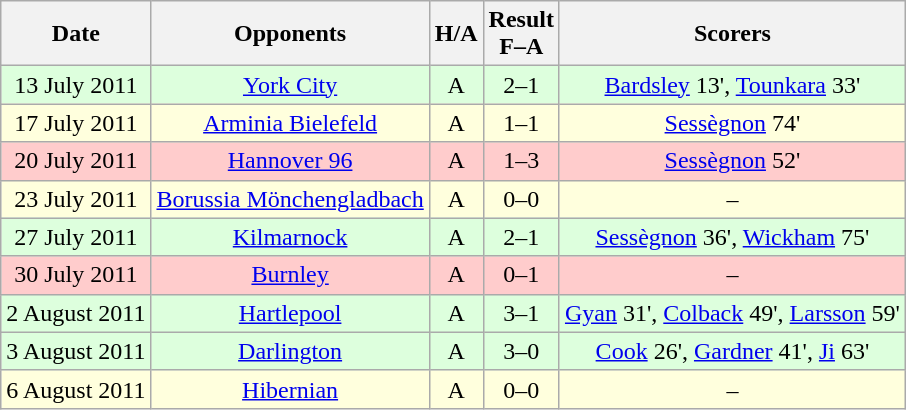<table class="wikitable" style="text-align:center">
<tr>
<th>Date</th>
<th>Opponents</th>
<th>H/A</th>
<th>Result<br>F–A</th>
<th>Scorers</th>
</tr>
<tr style="background:#dfd;">
<td>13 July 2011</td>
<td><a href='#'>York City</a></td>
<td>A</td>
<td>2–1</td>
<td><a href='#'>Bardsley</a> 13', <a href='#'>Tounkara</a> 33'</td>
</tr>
<tr style="background:#ffd;">
<td>17 July 2011</td>
<td><a href='#'>Arminia Bielefeld</a></td>
<td>A</td>
<td>1–1</td>
<td><a href='#'>Sessègnon</a> 74'</td>
</tr>
<tr style="background:#fcc;">
<td>20 July 2011</td>
<td><a href='#'>Hannover 96</a></td>
<td>A</td>
<td>1–3</td>
<td><a href='#'>Sessègnon</a> 52'</td>
</tr>
<tr style="background:#ffd;">
<td>23 July 2011</td>
<td><a href='#'>Borussia Mönchengladbach</a></td>
<td>A</td>
<td>0–0</td>
<td>–</td>
</tr>
<tr style="background:#dfd;">
<td>27 July 2011</td>
<td><a href='#'>Kilmarnock</a></td>
<td>A</td>
<td>2–1</td>
<td><a href='#'>Sessègnon</a> 36', <a href='#'>Wickham</a> 75'</td>
</tr>
<tr style="background:#fcc;">
<td>30 July 2011</td>
<td><a href='#'>Burnley</a></td>
<td>A</td>
<td>0–1</td>
<td>–</td>
</tr>
<tr style="background:#dfd;">
<td>2 August 2011</td>
<td><a href='#'>Hartlepool</a></td>
<td>A</td>
<td>3–1</td>
<td><a href='#'>Gyan</a> 31', <a href='#'>Colback</a> 49', <a href='#'>Larsson</a> 59'</td>
</tr>
<tr style="background:#dfd;">
<td>3 August 2011</td>
<td><a href='#'>Darlington</a></td>
<td>A</td>
<td>3–0</td>
<td><a href='#'>Cook</a> 26', <a href='#'>Gardner</a> 41', <a href='#'>Ji</a> 63'</td>
</tr>
<tr style="background:#ffd;">
<td>6 August 2011</td>
<td><a href='#'>Hibernian</a></td>
<td>A</td>
<td>0–0</td>
<td>–</td>
</tr>
</table>
